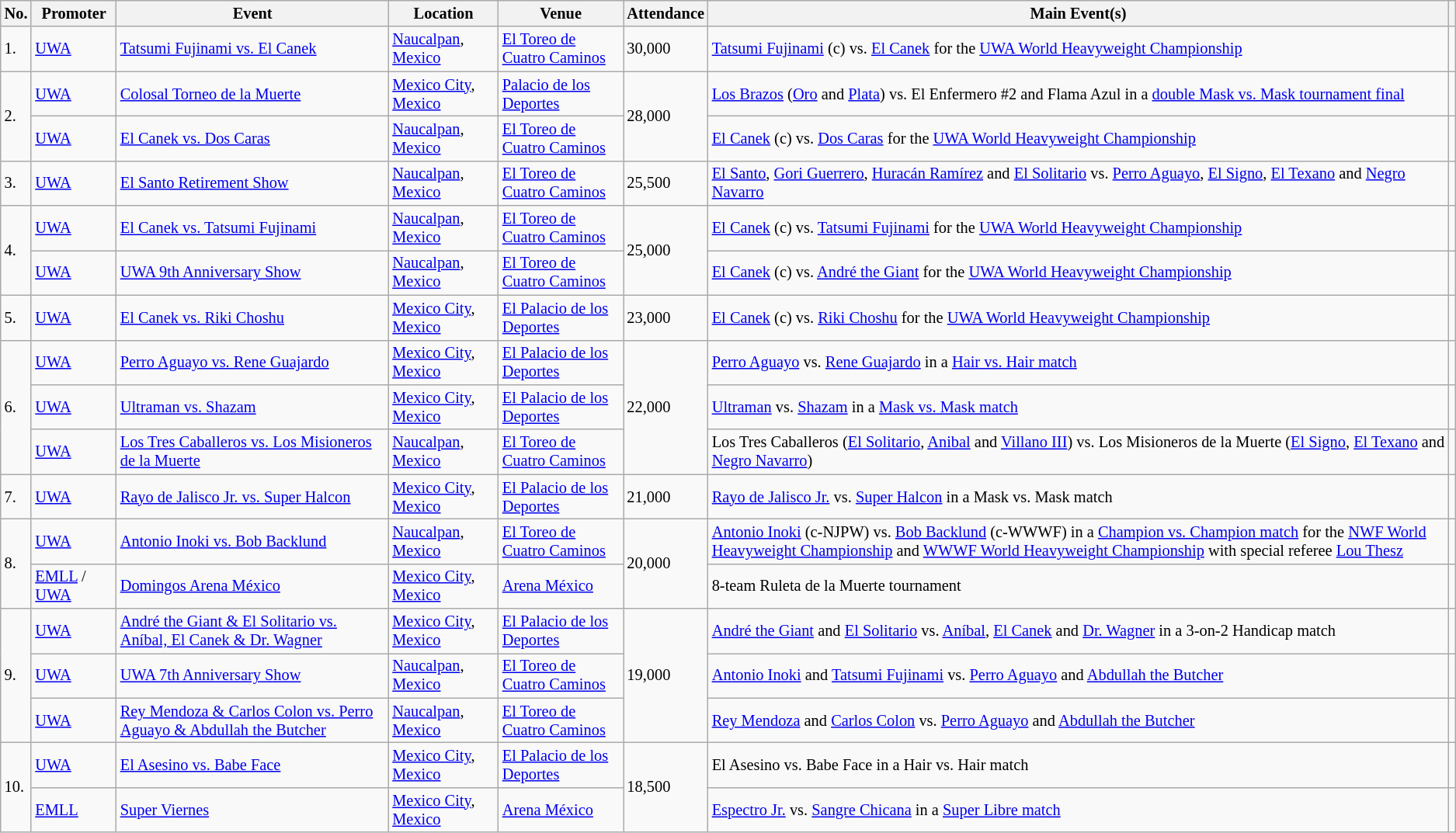<table class="wikitable sortable" style="font-size:85%;">
<tr>
<th>No.</th>
<th>Promoter</th>
<th>Event</th>
<th>Location</th>
<th>Venue</th>
<th>Attendance</th>
<th class=unsortable>Main Event(s)</th>
<th class=unsortable></th>
</tr>
<tr>
<td>1.</td>
<td><a href='#'>UWA</a></td>
<td><a href='#'>Tatsumi Fujinami vs. El Canek</a> <br> </td>
<td><a href='#'>Naucalpan</a>, <a href='#'>Mexico</a></td>
<td><a href='#'>El Toreo de Cuatro Caminos</a></td>
<td>30,000</td>
<td><a href='#'>Tatsumi Fujinami</a> (c) vs. <a href='#'>El Canek</a> for the <a href='#'>UWA World Heavyweight Championship</a></td>
<td><br></td>
</tr>
<tr>
<td rowspan=2>2.</td>
<td><a href='#'>UWA</a></td>
<td><a href='#'>Colosal Torneo de la Muerte</a> <br> </td>
<td><a href='#'>Mexico City</a>, <a href='#'>Mexico</a></td>
<td><a href='#'>Palacio de los Deportes</a></td>
<td rowspan=2>28,000</td>
<td><a href='#'>Los Brazos</a> (<a href='#'>Oro</a> and <a href='#'>Plata</a>) vs. El Enfermero #2 and Flama Azul in a <a href='#'>double Mask vs. Mask tournament final</a></td>
<td><br> </td>
</tr>
<tr>
<td><a href='#'>UWA</a></td>
<td><a href='#'>El Canek vs. Dos Caras</a> <br> </td>
<td><a href='#'>Naucalpan</a>, <a href='#'>Mexico</a></td>
<td><a href='#'>El Toreo de Cuatro Caminos</a></td>
<td><a href='#'>El Canek</a> (c) vs. <a href='#'>Dos Caras</a> for the <a href='#'>UWA World Heavyweight Championship</a></td>
<td></td>
</tr>
<tr>
<td>3.</td>
<td><a href='#'>UWA</a></td>
<td><a href='#'>El Santo Retirement Show</a> <br> </td>
<td><a href='#'>Naucalpan</a>, <a href='#'>Mexico</a></td>
<td><a href='#'>El Toreo de Cuatro Caminos</a></td>
<td>25,500</td>
<td><a href='#'>El Santo</a>, <a href='#'>Gori Guerrero</a>, <a href='#'>Huracán Ramírez</a> and <a href='#'>El Solitario</a> vs. <a href='#'>Perro Aguayo</a>, <a href='#'>El Signo</a>, <a href='#'>El Texano</a> and <a href='#'>Negro Navarro</a></td>
<td> </td>
</tr>
<tr>
<td rowspan=2>4.</td>
<td><a href='#'>UWA</a></td>
<td><a href='#'>El Canek vs. Tatsumi Fujinami</a> <br> </td>
<td><a href='#'>Naucalpan</a>, <a href='#'>Mexico</a></td>
<td><a href='#'>El Toreo de Cuatro Caminos</a></td>
<td rowspan=2>25,000</td>
<td><a href='#'>El Canek</a> (c) vs. <a href='#'>Tatsumi Fujinami</a> for the <a href='#'>UWA World Heavyweight Championship</a></td>
<td><br></td>
</tr>
<tr>
<td><a href='#'>UWA</a></td>
<td><a href='#'>UWA 9th Anniversary Show</a> <br> </td>
<td><a href='#'>Naucalpan</a>, <a href='#'>Mexico</a></td>
<td><a href='#'>El Toreo de Cuatro Caminos</a></td>
<td><a href='#'>El Canek</a> (c) vs. <a href='#'>André the Giant</a> for the <a href='#'>UWA World Heavyweight Championship</a></td>
<td></td>
</tr>
<tr>
<td>5.</td>
<td><a href='#'>UWA</a></td>
<td><a href='#'>El Canek vs. Riki Choshu</a> <br> </td>
<td><a href='#'>Mexico City</a>, <a href='#'>Mexico</a></td>
<td><a href='#'>El Palacio de los Deportes</a></td>
<td>23,000</td>
<td><a href='#'>El Canek</a> (c) vs. <a href='#'>Riki Choshu</a> for the <a href='#'>UWA World Heavyweight Championship</a></td>
<td></td>
</tr>
<tr>
<td rowspan=3>6.</td>
<td><a href='#'>UWA</a></td>
<td><a href='#'>Perro Aguayo vs. Rene Guajardo</a> <br> </td>
<td><a href='#'>Mexico City</a>, <a href='#'>Mexico</a></td>
<td><a href='#'>El Palacio de los Deportes</a></td>
<td rowspan=3>22,000</td>
<td><a href='#'>Perro Aguayo</a> vs. <a href='#'>Rene Guajardo</a> in a <a href='#'>Hair vs. Hair match</a></td>
<td> </td>
</tr>
<tr>
<td><a href='#'>UWA</a></td>
<td><a href='#'>Ultraman vs. Shazam</a><br> </td>
<td><a href='#'>Mexico City</a>, <a href='#'>Mexico</a></td>
<td><a href='#'>El Palacio de los Deportes</a></td>
<td><a href='#'>Ultraman</a> vs. <a href='#'>Shazam</a> in a <a href='#'>Mask vs. Mask match</a></td>
<td></td>
</tr>
<tr>
<td><a href='#'>UWA</a></td>
<td><a href='#'>Los Tres Caballeros vs. Los Misioneros de la Muerte</a> <br> </td>
<td><a href='#'>Naucalpan</a>, <a href='#'>Mexico</a></td>
<td><a href='#'>El Toreo de Cuatro Caminos</a></td>
<td>Los Tres Caballeros (<a href='#'>El Solitario</a>, <a href='#'>Anibal</a> and <a href='#'>Villano III</a>) vs. Los Misioneros de la Muerte (<a href='#'>El Signo</a>, <a href='#'>El Texano</a> and <a href='#'>Negro Navarro</a>)</td>
<td></td>
</tr>
<tr>
<td>7.</td>
<td><a href='#'>UWA</a></td>
<td><a href='#'>Rayo de Jalisco Jr. vs. Super Halcon</a> <br> </td>
<td><a href='#'>Mexico City</a>, <a href='#'>Mexico</a></td>
<td><a href='#'>El Palacio de los Deportes</a></td>
<td>21,000</td>
<td><a href='#'>Rayo de Jalisco Jr.</a> vs. <a href='#'>Super Halcon</a> in a Mask vs. Mask match</td>
<td></td>
</tr>
<tr>
<td rowspan=2>8.</td>
<td><a href='#'>UWA</a></td>
<td><a href='#'>Antonio Inoki vs. Bob Backlund</a> <br> </td>
<td><a href='#'>Naucalpan</a>, <a href='#'>Mexico</a></td>
<td><a href='#'>El Toreo de Cuatro Caminos</a></td>
<td rowspan=2>20,000</td>
<td><a href='#'>Antonio Inoki</a> (c-NJPW) vs. <a href='#'>Bob Backlund</a> (c-WWWF) in a <a href='#'>Champion vs. Champion match</a> for the <a href='#'>NWF World Heavyweight Championship</a> and <a href='#'>WWWF World Heavyweight Championship</a> with special referee <a href='#'>Lou Thesz</a></td>
<td></td>
</tr>
<tr>
<td><a href='#'>EMLL</a> / <a href='#'>UWA</a></td>
<td><a href='#'>Domingos Arena México</a> <br> </td>
<td><a href='#'>Mexico City</a>, <a href='#'>Mexico</a></td>
<td><a href='#'>Arena México</a></td>
<td>8-team Ruleta de la Muerte tournament</td>
<td> </td>
</tr>
<tr>
<td rowspan=3>9.</td>
<td><a href='#'>UWA</a></td>
<td><a href='#'>André the Giant & El Solitario vs. Aníbal, El Canek & Dr. Wagner</a> <br> </td>
<td><a href='#'>Mexico City</a>, <a href='#'>Mexico</a></td>
<td><a href='#'>El Palacio de los Deportes</a></td>
<td rowspan=3>19,000</td>
<td><a href='#'>André the Giant</a> and <a href='#'>El Solitario</a> vs. <a href='#'>Aníbal</a>, <a href='#'>El Canek</a> and <a href='#'>Dr. Wagner</a> in a 3-on-2 Handicap match</td>
<td></td>
</tr>
<tr>
<td><a href='#'>UWA</a></td>
<td><a href='#'>UWA 7th Anniversary Show</a> <br> </td>
<td><a href='#'>Naucalpan</a>, <a href='#'>Mexico</a></td>
<td><a href='#'>El Toreo de Cuatro Caminos</a></td>
<td><a href='#'>Antonio Inoki</a> and <a href='#'>Tatsumi Fujinami</a> vs. <a href='#'>Perro Aguayo</a> and <a href='#'>Abdullah the Butcher</a></td>
<td> </td>
</tr>
<tr>
<td><a href='#'>UWA</a></td>
<td><a href='#'>Rey Mendoza & Carlos Colon vs. Perro Aguayo & Abdullah the Butcher</a> <br> </td>
<td><a href='#'>Naucalpan</a>, <a href='#'>Mexico</a></td>
<td><a href='#'>El Toreo de Cuatro Caminos</a></td>
<td><a href='#'>Rey Mendoza</a> and <a href='#'>Carlos Colon</a> vs. <a href='#'>Perro Aguayo</a> and <a href='#'>Abdullah the Butcher</a></td>
<td></td>
</tr>
<tr>
<td rowspan=2>10.</td>
<td><a href='#'>UWA</a></td>
<td><a href='#'>El Asesino vs. Babe Face</a> <br> </td>
<td><a href='#'>Mexico City</a>, <a href='#'>Mexico</a></td>
<td><a href='#'>El Palacio de los Deportes</a></td>
<td rowspan=2>18,500</td>
<td>El Asesino vs. Babe Face in a Hair vs. Hair match</td>
<td></td>
</tr>
<tr>
<td><a href='#'>EMLL</a></td>
<td><a href='#'>Super Viernes</a> <br> </td>
<td><a href='#'>Mexico City</a>, <a href='#'>Mexico</a></td>
<td><a href='#'>Arena México</a></td>
<td><a href='#'>Espectro Jr.</a> vs. <a href='#'>Sangre Chicana</a> in a <a href='#'>Super Libre match</a></td>
<td></td>
</tr>
</table>
